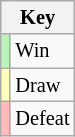<table class="wikitable" style="font-size: 85%">
<tr>
<th colspan="2">Key</th>
</tr>
<tr>
<td bgcolor=#BBF3BB></td>
<td>Win</td>
</tr>
<tr>
<td bgcolor=#FFFFBB></td>
<td>Draw</td>
</tr>
<tr>
<td bgcolor=#FFBBBB></td>
<td>Defeat</td>
</tr>
</table>
